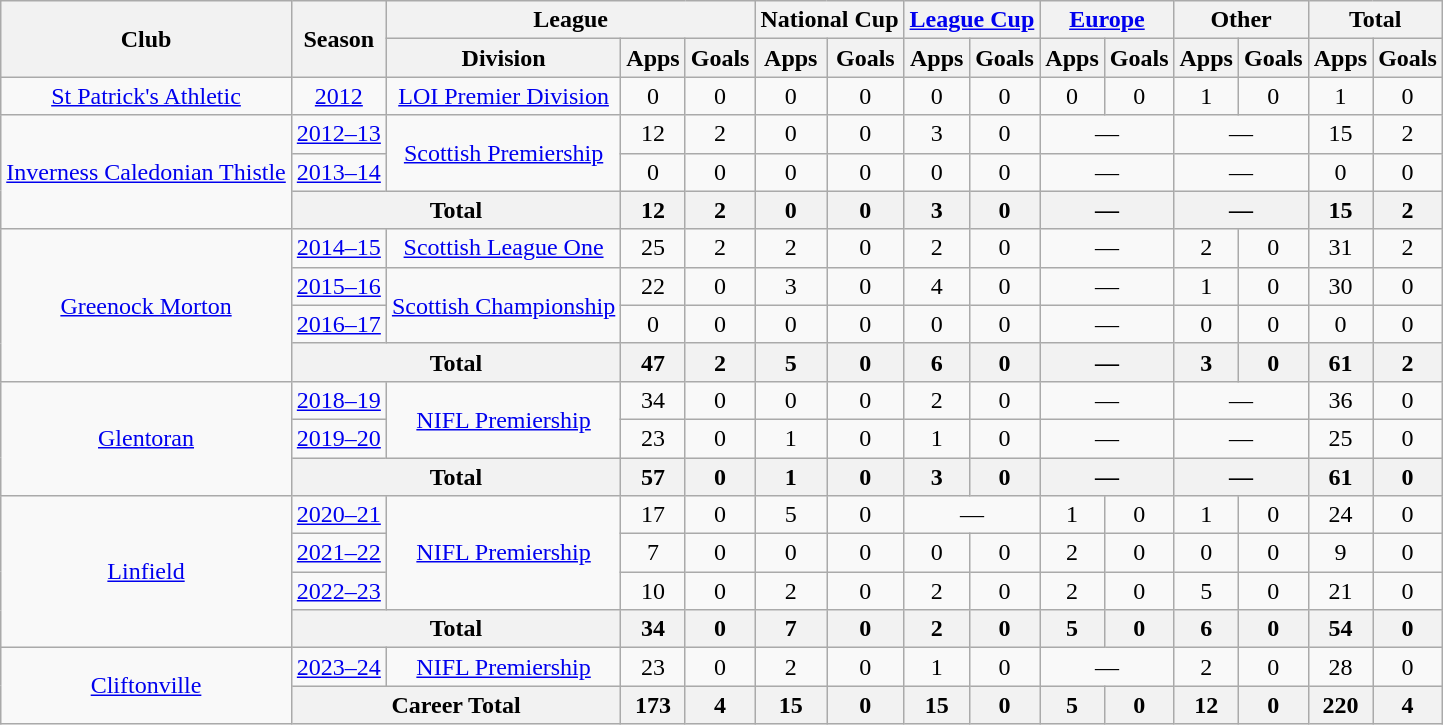<table class="wikitable" style="text-align:center">
<tr>
<th rowspan="2">Club</th>
<th rowspan="2">Season</th>
<th colspan="3">League</th>
<th colspan="2">National Cup</th>
<th colspan="2"><a href='#'>League Cup</a></th>
<th colspan="2"><a href='#'>Europe</a></th>
<th colspan="2">Other</th>
<th colspan="2">Total</th>
</tr>
<tr>
<th>Division</th>
<th>Apps</th>
<th>Goals</th>
<th>Apps</th>
<th>Goals</th>
<th>Apps</th>
<th>Goals</th>
<th>Apps</th>
<th>Goals</th>
<th>Apps</th>
<th>Goals</th>
<th>Apps</th>
<th>Goals</th>
</tr>
<tr>
<td><a href='#'>St Patrick's Athletic</a></td>
<td><a href='#'>2012</a></td>
<td><a href='#'>LOI Premier Division</a></td>
<td>0</td>
<td>0</td>
<td>0</td>
<td>0</td>
<td>0</td>
<td>0</td>
<td>0</td>
<td>0</td>
<td>1</td>
<td>0</td>
<td>1</td>
<td>0</td>
</tr>
<tr>
<td rowspan="3"><a href='#'>Inverness Caledonian Thistle</a></td>
<td><a href='#'>2012–13</a></td>
<td rowspan="2"><a href='#'>Scottish Premiership</a></td>
<td>12</td>
<td>2</td>
<td>0</td>
<td>0</td>
<td>3</td>
<td>0</td>
<td colspan="2">—</td>
<td colspan="2">—</td>
<td>15</td>
<td>2</td>
</tr>
<tr>
<td><a href='#'>2013–14</a></td>
<td>0</td>
<td>0</td>
<td>0</td>
<td>0</td>
<td>0</td>
<td>0</td>
<td colspan="2">—</td>
<td colspan="2">—</td>
<td>0</td>
<td>0</td>
</tr>
<tr>
<th colspan="2">Total</th>
<th>12</th>
<th>2</th>
<th>0</th>
<th>0</th>
<th>3</th>
<th>0</th>
<th colspan="2">—</th>
<th colspan="2">—</th>
<th>15</th>
<th>2</th>
</tr>
<tr>
<td rowspan="4"><a href='#'>Greenock Morton</a></td>
<td><a href='#'>2014–15</a></td>
<td><a href='#'>Scottish League One</a></td>
<td>25</td>
<td>2</td>
<td>2</td>
<td>0</td>
<td>2</td>
<td>0</td>
<td colspan="2">—</td>
<td>2</td>
<td>0</td>
<td>31</td>
<td>2</td>
</tr>
<tr>
<td><a href='#'>2015–16</a></td>
<td rowspan="2"><a href='#'>Scottish Championship</a></td>
<td>22</td>
<td>0</td>
<td>3</td>
<td>0</td>
<td>4</td>
<td>0</td>
<td colspan="2">—</td>
<td>1</td>
<td>0</td>
<td>30</td>
<td>0</td>
</tr>
<tr>
<td><a href='#'>2016–17</a></td>
<td>0</td>
<td>0</td>
<td>0</td>
<td>0</td>
<td>0</td>
<td>0</td>
<td colspan="2">—</td>
<td>0</td>
<td>0</td>
<td>0</td>
<td>0</td>
</tr>
<tr>
<th colspan="2">Total</th>
<th>47</th>
<th>2</th>
<th>5</th>
<th>0</th>
<th>6</th>
<th>0</th>
<th colspan="2">—</th>
<th>3</th>
<th>0</th>
<th>61</th>
<th>2</th>
</tr>
<tr>
<td rowspan="3"><a href='#'>Glentoran</a></td>
<td><a href='#'>2018–19</a></td>
<td rowspan="2"><a href='#'>NIFL Premiership</a></td>
<td>34</td>
<td>0</td>
<td>0</td>
<td>0</td>
<td>2</td>
<td>0</td>
<td colspan="2">—</td>
<td colspan="2">—</td>
<td>36</td>
<td>0</td>
</tr>
<tr>
<td><a href='#'>2019–20</a></td>
<td>23</td>
<td>0</td>
<td>1</td>
<td>0</td>
<td>1</td>
<td>0</td>
<td colspan="2">—</td>
<td colspan="2">—</td>
<td>25</td>
<td>0</td>
</tr>
<tr>
<th colspan="2">Total</th>
<th>57</th>
<th>0</th>
<th>1</th>
<th>0</th>
<th>3</th>
<th>0</th>
<th colspan="2">—</th>
<th colspan="2">—</th>
<th>61</th>
<th>0</th>
</tr>
<tr>
<td rowspan="4"><a href='#'>Linfield</a></td>
<td><a href='#'>2020–21</a></td>
<td rowspan="3"><a href='#'>NIFL Premiership</a></td>
<td>17</td>
<td>0</td>
<td>5</td>
<td>0</td>
<td colspan="2">—</td>
<td>1</td>
<td>0</td>
<td>1</td>
<td>0</td>
<td>24</td>
<td>0</td>
</tr>
<tr>
<td><a href='#'>2021–22</a></td>
<td>7</td>
<td>0</td>
<td>0</td>
<td>0</td>
<td>0</td>
<td>0</td>
<td>2</td>
<td>0</td>
<td>0</td>
<td>0</td>
<td>9</td>
<td>0</td>
</tr>
<tr>
<td><a href='#'>2022–23</a></td>
<td>10</td>
<td>0</td>
<td>2</td>
<td>0</td>
<td>2</td>
<td>0</td>
<td>2</td>
<td>0</td>
<td>5</td>
<td>0</td>
<td>21</td>
<td>0</td>
</tr>
<tr>
<th colspan="2">Total</th>
<th>34</th>
<th>0</th>
<th>7</th>
<th>0</th>
<th>2</th>
<th>0</th>
<th>5</th>
<th>0</th>
<th>6</th>
<th>0</th>
<th>54</th>
<th>0</th>
</tr>
<tr>
<td rowspan="5"><a href='#'>Cliftonville</a></td>
<td><a href='#'>2023–24</a></td>
<td rowspan="1"><a href='#'>NIFL Premiership</a></td>
<td>23</td>
<td>0</td>
<td>2</td>
<td>0</td>
<td>1</td>
<td>0</td>
<td colspan="2">—</td>
<td>2</td>
<td>0</td>
<td>28</td>
<td>0</td>
</tr>
<tr>
<th colspan="2">Career Total</th>
<th>173</th>
<th>4</th>
<th>15</th>
<th>0</th>
<th>15</th>
<th>0</th>
<th>5</th>
<th>0</th>
<th>12</th>
<th>0</th>
<th>220</th>
<th>4</th>
</tr>
</table>
